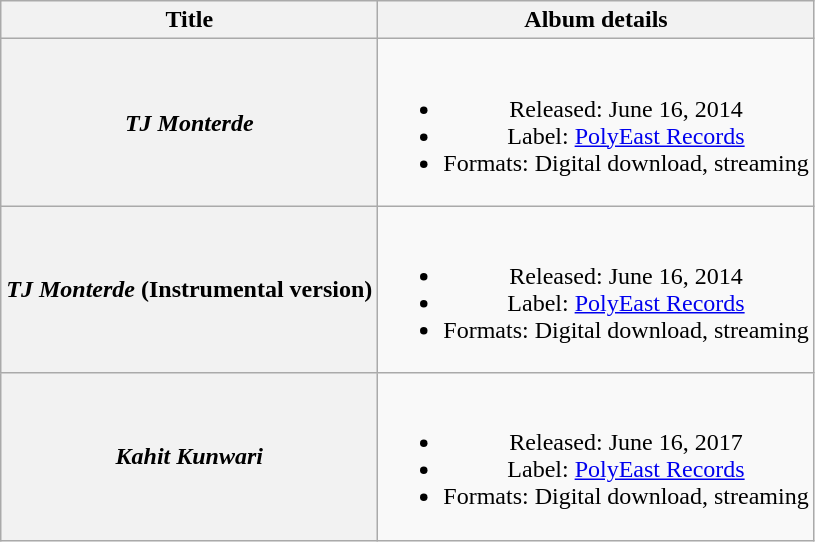<table class="wikitable plainrowheaders" style="text-align:center;">
<tr>
<th scope="col">Title</th>
<th scope="col">Album details</th>
</tr>
<tr>
<th scope="row"><em>TJ Monterde</em></th>
<td><br><ul><li>Released: June 16, 2014</li><li>Label: <a href='#'>PolyEast Records</a></li><li>Formats: Digital download, streaming</li></ul></td>
</tr>
<tr>
<th scope="row"><em>TJ Monterde</em> (Instrumental version)</th>
<td><br><ul><li>Released: June 16, 2014</li><li>Label: <a href='#'>PolyEast Records</a></li><li>Formats: Digital download, streaming</li></ul></td>
</tr>
<tr>
<th scope="row"><em>Kahit Kunwari</em></th>
<td><br><ul><li>Released: June 16, 2017</li><li>Label: <a href='#'>PolyEast Records</a></li><li>Formats: Digital download, streaming</li></ul></td>
</tr>
</table>
